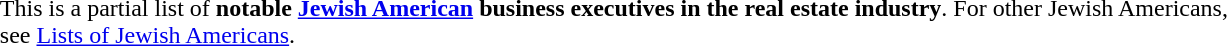<table cellpadding=20 style="max-width:1000px;">
<tr>
<td ! style="width:13%;text-align:center;border:none;"></td>
<td>This is a partial list of <strong>notable <a href='#'>Jewish American</a> business executives in the real estate industry</strong>. For other Jewish Americans, see <a href='#'>Lists of Jewish Americans</a>.</td>
</tr>
</table>
